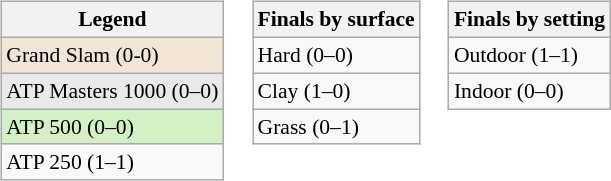<table>
<tr valign="top">
<td><br><table class=wikitable style="font-size:90%">
<tr>
<th>Legend</th>
</tr>
<tr style=background:#f3e6d7>
<td>Grand Slam (0-0)</td>
</tr>
<tr style=background:#e9e9e9>
<td>ATP Masters 1000 (0–0)</td>
</tr>
<tr style=background:#d4f1c5>
<td>ATP 500 (0–0)</td>
</tr>
<tr>
<td>ATP 250 (1–1)</td>
</tr>
</table>
</td>
<td><br><table class=wikitable style="font-size:90%">
<tr>
<th>Finals by surface</th>
</tr>
<tr>
<td>Hard (0–0)</td>
</tr>
<tr>
<td>Clay (1–0)</td>
</tr>
<tr>
<td>Grass (0–1)</td>
</tr>
</table>
</td>
<td><br><table class=wikitable style="font-size:90%">
<tr>
<th>Finals by setting</th>
</tr>
<tr>
<td>Outdoor (1–1)</td>
</tr>
<tr>
<td>Indoor (0–0)</td>
</tr>
</table>
</td>
</tr>
</table>
